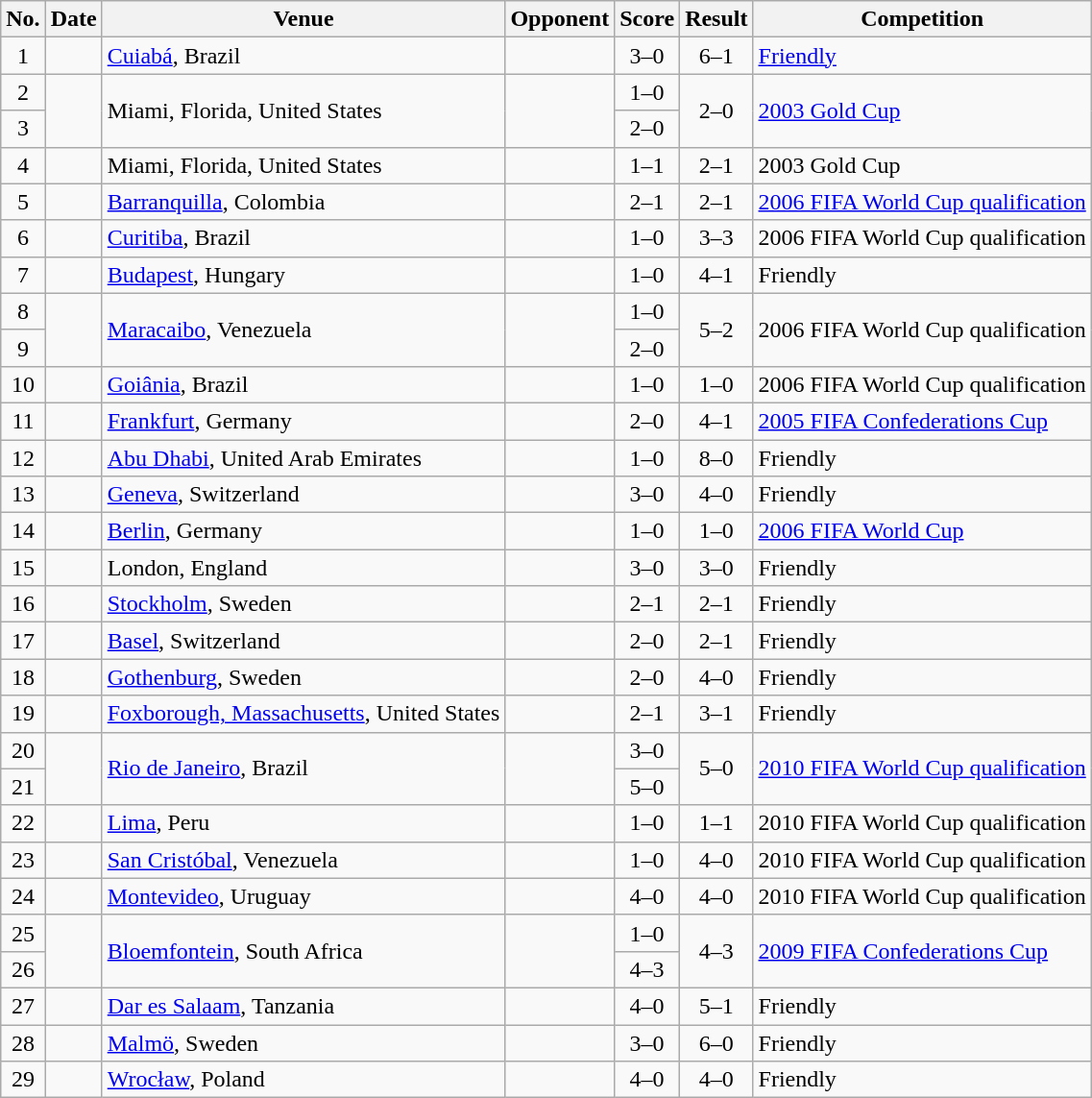<table class="wikitable sortable">
<tr>
<th scope="col">No.</th>
<th scope="col">Date</th>
<th scope="col">Venue</th>
<th scope="col">Opponent</th>
<th scope="col">Score</th>
<th scope="col">Result</th>
<th scope="col">Competition</th>
</tr>
<tr>
<td style="text-align:center">1</td>
<td></td>
<td><a href='#'>Cuiabá</a>, Brazil</td>
<td></td>
<td style="text-align:center">3–0</td>
<td style="text-align:center">6–1</td>
<td><a href='#'>Friendly</a></td>
</tr>
<tr>
<td style="text-align:center">2</td>
<td rowspan="2"></td>
<td rowspan="2">Miami, Florida, United States</td>
<td rowspan="2"></td>
<td style="text-align:center">1–0</td>
<td rowspan="2" style="text-align:center">2–0</td>
<td rowspan="2"><a href='#'>2003 Gold Cup</a></td>
</tr>
<tr>
<td style="text-align:center">3</td>
<td style="text-align:center">2–0</td>
</tr>
<tr>
<td style="text-align:center">4</td>
<td></td>
<td>Miami, Florida, United States</td>
<td></td>
<td style="text-align:center">1–1</td>
<td style="text-align:center">2–1</td>
<td>2003 Gold Cup</td>
</tr>
<tr>
<td style="text-align:center">5</td>
<td></td>
<td><a href='#'>Barranquilla</a>, Colombia</td>
<td></td>
<td style="text-align:center">2–1</td>
<td style="text-align:center">2–1</td>
<td><a href='#'>2006 FIFA World Cup qualification</a></td>
</tr>
<tr>
<td style="text-align:center">6</td>
<td></td>
<td><a href='#'>Curitiba</a>, Brazil</td>
<td></td>
<td style="text-align:center">1–0</td>
<td style="text-align:center">3–3</td>
<td>2006 FIFA World Cup qualification</td>
</tr>
<tr>
<td style="text-align:center">7</td>
<td></td>
<td><a href='#'>Budapest</a>, Hungary</td>
<td></td>
<td style="text-align:center">1–0</td>
<td style="text-align:center">4–1</td>
<td>Friendly</td>
</tr>
<tr>
<td style="text-align:center">8</td>
<td rowspan="2"></td>
<td rowspan="2"><a href='#'>Maracaibo</a>, Venezuela</td>
<td rowspan="2"></td>
<td style="text-align:center">1–0</td>
<td rowspan="2" style="text-align:center">5–2</td>
<td rowspan="2">2006 FIFA World Cup qualification</td>
</tr>
<tr>
<td style="text-align:center">9</td>
<td style="text-align:center">2–0</td>
</tr>
<tr>
<td style="text-align:center">10</td>
<td></td>
<td><a href='#'>Goiânia</a>, Brazil</td>
<td></td>
<td style="text-align:center">1–0</td>
<td style="text-align:center">1–0</td>
<td>2006 FIFA World Cup qualification</td>
</tr>
<tr>
<td style="text-align:center">11</td>
<td></td>
<td><a href='#'>Frankfurt</a>, Germany</td>
<td></td>
<td style="text-align:center">2–0</td>
<td style="text-align:center">4–1</td>
<td><a href='#'>2005 FIFA Confederations Cup</a></td>
</tr>
<tr>
<td style="text-align:center">12</td>
<td></td>
<td><a href='#'>Abu Dhabi</a>, United Arab Emirates</td>
<td></td>
<td style="text-align:center">1–0</td>
<td style="text-align:center">8–0</td>
<td>Friendly</td>
</tr>
<tr>
<td style="text-align:center">13</td>
<td></td>
<td><a href='#'>Geneva</a>, Switzerland</td>
<td></td>
<td style="text-align:center">3–0</td>
<td style="text-align:center">4–0</td>
<td>Friendly</td>
</tr>
<tr>
<td style="text-align:center">14</td>
<td></td>
<td><a href='#'>Berlin</a>, Germany</td>
<td></td>
<td style="text-align:center">1–0</td>
<td style="text-align:center">1–0</td>
<td><a href='#'>2006 FIFA World Cup</a></td>
</tr>
<tr>
<td style="text-align:center">15</td>
<td></td>
<td>London, England</td>
<td></td>
<td style="text-align:center">3–0</td>
<td style="text-align:center">3–0</td>
<td>Friendly</td>
</tr>
<tr>
<td style="text-align:center">16</td>
<td></td>
<td><a href='#'>Stockholm</a>, Sweden</td>
<td></td>
<td style="text-align:center">2–1</td>
<td style="text-align:center">2–1</td>
<td>Friendly</td>
</tr>
<tr>
<td style="text-align:center">17</td>
<td></td>
<td><a href='#'>Basel</a>, Switzerland</td>
<td></td>
<td style="text-align:center">2–0</td>
<td style="text-align:center">2–1</td>
<td>Friendly</td>
</tr>
<tr>
<td style="text-align:center">18</td>
<td></td>
<td><a href='#'>Gothenburg</a>, Sweden</td>
<td></td>
<td style="text-align:center">2–0</td>
<td style="text-align:center">4–0</td>
<td>Friendly</td>
</tr>
<tr>
<td style="text-align:center">19</td>
<td></td>
<td><a href='#'>Foxborough, Massachusetts</a>, United States</td>
<td></td>
<td style="text-align:center">2–1</td>
<td style="text-align:center">3–1</td>
<td>Friendly</td>
</tr>
<tr>
<td style="text-align:center">20</td>
<td rowspan="2"></td>
<td rowspan="2"><a href='#'>Rio de Janeiro</a>, Brazil</td>
<td rowspan="2"></td>
<td style="text-align:center">3–0</td>
<td rowspan="2" style="text-align:center">5–0</td>
<td rowspan="2"><a href='#'>2010 FIFA World Cup qualification</a></td>
</tr>
<tr>
<td style="text-align:center">21</td>
<td style="text-align:center">5–0</td>
</tr>
<tr>
<td style="text-align:center">22</td>
<td></td>
<td><a href='#'>Lima</a>, Peru</td>
<td></td>
<td style="text-align:center">1–0</td>
<td style="text-align:center">1–1</td>
<td>2010 FIFA World Cup qualification</td>
</tr>
<tr>
<td style="text-align:center">23</td>
<td></td>
<td><a href='#'>San Cristóbal</a>, Venezuela</td>
<td></td>
<td style="text-align:center">1–0</td>
<td style="text-align:center">4–0</td>
<td>2010 FIFA World Cup qualification</td>
</tr>
<tr>
<td style="text-align:center">24</td>
<td></td>
<td><a href='#'>Montevideo</a>, Uruguay</td>
<td></td>
<td style="text-align:center">4–0</td>
<td style="text-align:center">4–0</td>
<td>2010 FIFA World Cup qualification</td>
</tr>
<tr>
<td style="text-align:center">25</td>
<td rowspan="2"></td>
<td rowspan="2"><a href='#'>Bloemfontein</a>, South Africa</td>
<td rowspan="2"></td>
<td style="text-align:center">1–0</td>
<td rowspan="2" style="text-align:center">4–3</td>
<td rowspan="2"><a href='#'>2009 FIFA Confederations Cup</a></td>
</tr>
<tr>
<td style="text-align:center">26</td>
<td style="text-align:center">4–3</td>
</tr>
<tr>
<td style="text-align:center">27</td>
<td></td>
<td><a href='#'>Dar es Salaam</a>, Tanzania</td>
<td></td>
<td style="text-align:center">4–0</td>
<td style="text-align:center">5–1</td>
<td>Friendly</td>
</tr>
<tr>
<td style="text-align:center">28</td>
<td></td>
<td><a href='#'>Malmö</a>, Sweden</td>
<td></td>
<td style="text-align:center">3–0</td>
<td style="text-align:center">6–0</td>
<td>Friendly</td>
</tr>
<tr>
<td style="text-align:center">29</td>
<td></td>
<td><a href='#'>Wrocław</a>, Poland</td>
<td></td>
<td style="text-align:center">4–0</td>
<td style="text-align:center">4–0</td>
<td>Friendly</td>
</tr>
</table>
